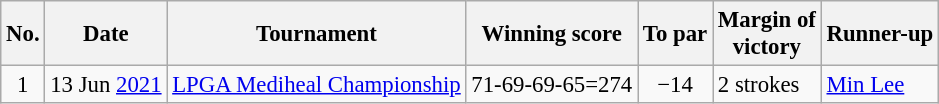<table class="wikitable " style="font-size:95%;">
<tr>
<th>No.</th>
<th>Date</th>
<th>Tournament</th>
<th>Winning score</th>
<th>To par</th>
<th>Margin of<br>victory</th>
<th>Runner-up</th>
</tr>
<tr>
<td align=center>1</td>
<td align=right>13 Jun <a href='#'>2021</a></td>
<td><a href='#'>LPGA Mediheal Championship</a></td>
<td align=right>71-69-69-65=274</td>
<td align=center>−14</td>
<td>2 strokes</td>
<td> <a href='#'>Min Lee</a></td>
</tr>
</table>
